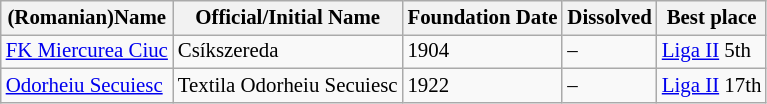<table class="wikitable sortable mw-collapsible" style=" font-size: 87%;">
<tr>
<th>(Romanian)Name</th>
<th>Official/Initial Name</th>
<th>Foundation Date</th>
<th>Dissolved</th>
<th>Best place</th>
</tr>
<tr>
<td><a href='#'>FK Miercurea Ciuc</a></td>
<td>Csíkszereda</td>
<td>1904</td>
<td>–</td>
<td><a href='#'>Liga II</a> 5th</td>
</tr>
<tr>
<td><a href='#'>Odorheiu Secuiesc</a></td>
<td>Textila Odorheiu Secuiesc</td>
<td>1922</td>
<td>–</td>
<td><a href='#'>Liga II</a> 17th</td>
</tr>
</table>
